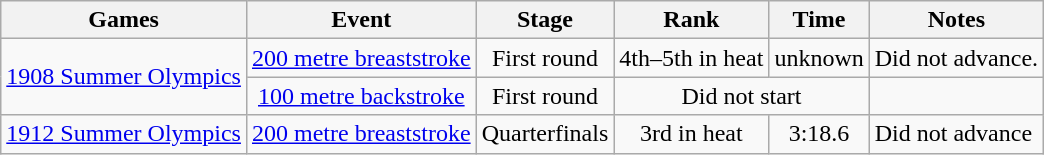<table class="wikitable" style=" text-align:center;">
<tr>
<th>Games</th>
<th>Event</th>
<th>Stage</th>
<th>Rank</th>
<th>Time</th>
<th>Notes</th>
</tr>
<tr>
<td style="white-space: nowrap;" rowspan=2><a href='#'>1908 Summer Olympics</a></td>
<td style="white-space: nowrap;"><a href='#'>200 metre breaststroke</a></td>
<td style="white-space: nowrap;">First round</td>
<td style="white-space: nowrap;">4th–5th in heat</td>
<td style="white-space: nowrap;">unknown</td>
<td align=left>Did not advance.</td>
</tr>
<tr>
<td style="white-space: nowrap;"><a href='#'>100 metre backstroke</a></td>
<td style="white-space: nowrap;">First round</td>
<td style="white-space: nowrap;" colspan=2>Did not start</td>
<td align=left></td>
</tr>
<tr>
<td style="white-space: nowrap;"><a href='#'>1912 Summer Olympics</a></td>
<td style="white-space: nowrap;"><a href='#'>200 metre breaststroke</a></td>
<td style="white-space: nowrap;">Quarterfinals</td>
<td style="white-space: nowrap;">3rd in heat</td>
<td style="white-space: nowrap;">3:18.6</td>
<td align=left>Did not advance</td>
</tr>
</table>
